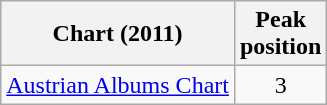<table class="wikitable sortable">
<tr>
<th>Chart (2011)</th>
<th>Peak<br>position</th>
</tr>
<tr>
<td><a href='#'>Austrian Albums Chart</a></td>
<td style="text-align:center;">3</td>
</tr>
</table>
